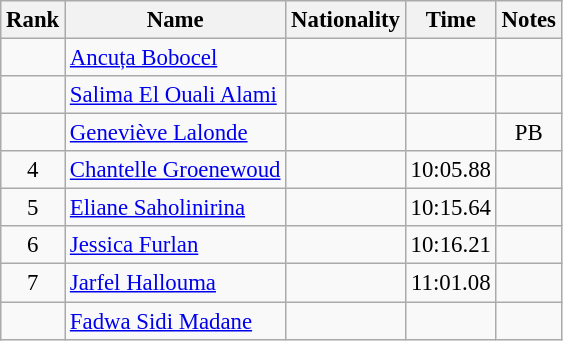<table class="wikitable sortable" style="text-align:center;font-size:95%">
<tr>
<th>Rank</th>
<th>Name</th>
<th>Nationality</th>
<th>Time</th>
<th>Notes</th>
</tr>
<tr>
<td></td>
<td align=left><a href='#'>Ancuța Bobocel</a></td>
<td align=left></td>
<td></td>
<td></td>
</tr>
<tr>
<td></td>
<td align=left><a href='#'>Salima El Ouali Alami</a></td>
<td align=left></td>
<td></td>
<td></td>
</tr>
<tr>
<td></td>
<td align=left><a href='#'>Geneviève Lalonde</a></td>
<td align=left></td>
<td></td>
<td>PB</td>
</tr>
<tr>
<td>4</td>
<td align=left><a href='#'>Chantelle Groenewoud</a></td>
<td align=left></td>
<td>10:05.88</td>
<td></td>
</tr>
<tr>
<td>5</td>
<td align=left><a href='#'>Eliane Saholinirina</a></td>
<td align=left></td>
<td>10:15.64</td>
<td></td>
</tr>
<tr>
<td>6</td>
<td align=left><a href='#'>Jessica Furlan</a></td>
<td align=left></td>
<td>10:16.21</td>
<td></td>
</tr>
<tr>
<td>7</td>
<td align=left><a href='#'>Jarfel Hallouma</a></td>
<td align=left></td>
<td>11:01.08</td>
<td></td>
</tr>
<tr>
<td></td>
<td align=left><a href='#'>Fadwa Sidi Madane</a></td>
<td align=left></td>
<td></td>
<td></td>
</tr>
</table>
